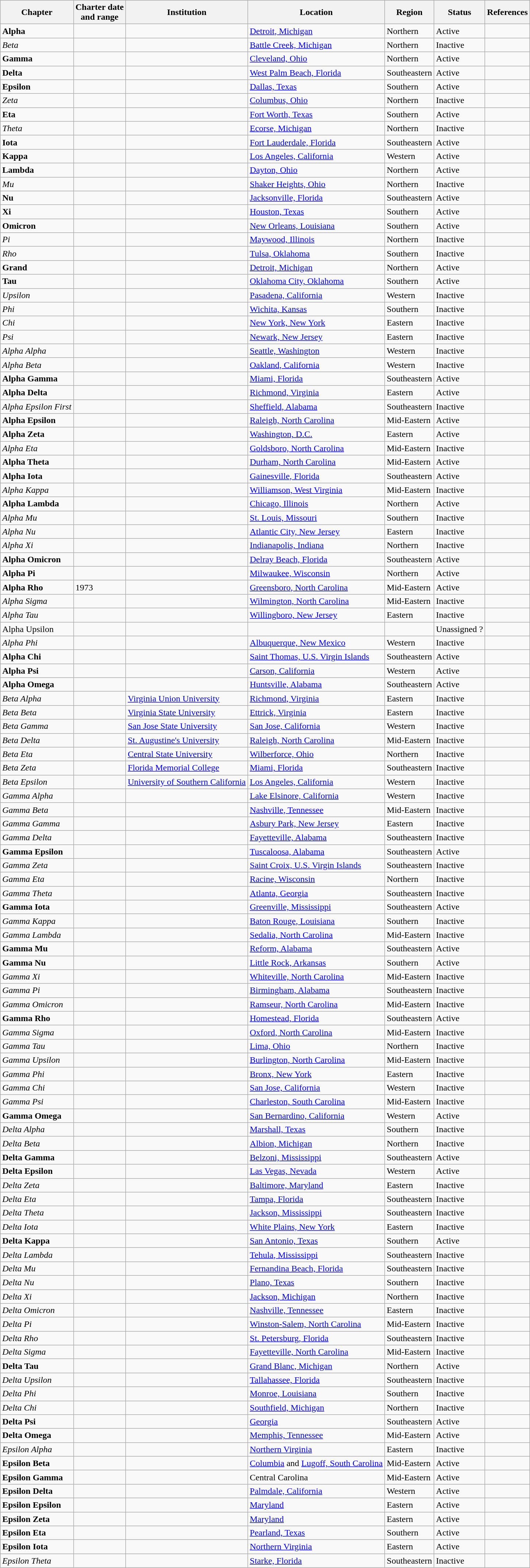<table class="wikitable sortable">
<tr>
<th>Chapter</th>
<th>Charter date<br>and range</th>
<th>Institution</th>
<th>Location</th>
<th>Region</th>
<th>Status</th>
<th>References</th>
</tr>
<tr>
<td><strong>Alpha</strong></td>
<td></td>
<td></td>
<td><a href='#'>Detroit, Michigan</a></td>
<td>Northern</td>
<td>Active</td>
<td></td>
</tr>
<tr>
<td><em>Beta</em></td>
<td></td>
<td></td>
<td><a href='#'>Battle Creek, Michigan</a></td>
<td>Northern</td>
<td>Inactive</td>
<td></td>
</tr>
<tr>
<td><strong>Gamma</strong></td>
<td></td>
<td></td>
<td><a href='#'>Cleveland, Ohio</a></td>
<td>Northern</td>
<td>Active</td>
<td></td>
</tr>
<tr>
<td><strong>Delta</strong></td>
<td></td>
<td></td>
<td><a href='#'>West Palm Beach, Florida</a></td>
<td>Southeastern</td>
<td>Active</td>
<td></td>
</tr>
<tr>
<td><strong>Epsilon</strong></td>
<td></td>
<td></td>
<td><a href='#'>Dallas, Texas</a></td>
<td>Southern</td>
<td>Active</td>
<td></td>
</tr>
<tr>
<td><em>Zeta</em> </td>
<td></td>
<td></td>
<td><a href='#'>Columbus, Ohio</a></td>
<td>Northern</td>
<td>Inactive</td>
<td></td>
</tr>
<tr>
<td><strong>Eta</strong></td>
<td></td>
<td></td>
<td><a href='#'>Fort Worth, Texas</a></td>
<td>Southern</td>
<td>Active</td>
<td></td>
</tr>
<tr>
<td><em>Theta </em></td>
<td></td>
<td></td>
<td><a href='#'>Ecorse, Michigan</a></td>
<td>Northern</td>
<td>Inactive</td>
<td></td>
</tr>
<tr>
<td><strong>Iota</strong></td>
<td></td>
<td></td>
<td><a href='#'>Fort Lauderdale, Florida</a></td>
<td>Southeastern</td>
<td>Active</td>
<td></td>
</tr>
<tr>
<td><strong>Kappa</strong></td>
<td></td>
<td></td>
<td><a href='#'>Los Angeles, California</a></td>
<td>Western</td>
<td>Active</td>
<td></td>
</tr>
<tr>
<td><strong>Lambda</strong></td>
<td></td>
<td></td>
<td><a href='#'>Dayton, Ohio</a></td>
<td>Northern</td>
<td>Active</td>
<td></td>
</tr>
<tr>
<td><em>Mu</em></td>
<td></td>
<td></td>
<td><a href='#'>Shaker Heights, Ohio</a></td>
<td>Northern</td>
<td>Inactive</td>
<td></td>
</tr>
<tr>
<td><strong>Nu</strong></td>
<td></td>
<td></td>
<td><a href='#'>Jacksonville, Florida</a></td>
<td>Southeastern</td>
<td>Active</td>
<td></td>
</tr>
<tr>
<td><strong>Xi</strong></td>
<td></td>
<td></td>
<td><a href='#'>Houston, Texas</a></td>
<td>Southern</td>
<td>Active</td>
<td></td>
</tr>
<tr>
<td><strong>Omicron</strong></td>
<td></td>
<td></td>
<td><a href='#'>New Orleans, Louisiana</a></td>
<td>Southern</td>
<td>Active</td>
<td></td>
</tr>
<tr>
<td><em>Pi</em> </td>
<td></td>
<td></td>
<td><a href='#'>Maywood, Illinois</a></td>
<td>Northern</td>
<td>Inactive</td>
<td></td>
</tr>
<tr>
<td><em>Rho </em></td>
<td></td>
<td></td>
<td><a href='#'>Tulsa, Oklahoma</a></td>
<td>Southern</td>
<td>Inactive</td>
<td></td>
</tr>
<tr>
<td><strong>Grand</strong></td>
<td></td>
<td></td>
<td><a href='#'>Detroit, Michigan</a></td>
<td>Northern</td>
<td>Active</td>
<td></td>
</tr>
<tr>
<td><strong>Tau</strong></td>
<td></td>
<td></td>
<td><a href='#'>Oklahoma City, Oklahoma</a></td>
<td>Southern</td>
<td>Active</td>
<td></td>
</tr>
<tr>
<td><em>Upsilon </em></td>
<td></td>
<td></td>
<td><a href='#'>Pasadena, California</a></td>
<td>Western</td>
<td>Inactive</td>
<td></td>
</tr>
<tr>
<td><em>Phi</em> </td>
<td></td>
<td></td>
<td><a href='#'>Wichita, Kansas</a></td>
<td>Southern</td>
<td>Inactive</td>
<td></td>
</tr>
<tr>
<td><em>Chi </em></td>
<td></td>
<td></td>
<td><a href='#'>New York, New York</a></td>
<td>Eastern</td>
<td>Inactive</td>
<td></td>
</tr>
<tr>
<td><em>Psi</em> </td>
<td></td>
<td></td>
<td><a href='#'>Newark, New Jersey</a></td>
<td>Eastern</td>
<td>Inactive</td>
<td></td>
</tr>
<tr>
<td><em>Alpha Alpha </em></td>
<td></td>
<td></td>
<td><a href='#'>Seattle, Washington</a></td>
<td>Western</td>
<td>Inactive</td>
<td></td>
</tr>
<tr>
<td><em>Alpha Beta </em></td>
<td></td>
<td></td>
<td><a href='#'>Oakland, California</a></td>
<td>Western</td>
<td>Inactive</td>
<td></td>
</tr>
<tr>
<td><strong>Alpha Gamma</strong></td>
<td></td>
<td></td>
<td><a href='#'>Miami, Florida</a></td>
<td>Southeastern</td>
<td>Active</td>
<td></td>
</tr>
<tr>
<td><strong>Alpha Delta</strong></td>
<td></td>
<td></td>
<td><a href='#'>Richmond, Virginia</a></td>
<td>Eastern</td>
<td>Active</td>
<td></td>
</tr>
<tr>
<td><em>Alpha Epsilon First</em></td>
<td></td>
<td></td>
<td><a href='#'>Sheffield, Alabama</a></td>
<td>Southeastern</td>
<td>Inactive</td>
<td></td>
</tr>
<tr>
<td><strong>Alpha Epsilon</strong></td>
<td></td>
<td></td>
<td><a href='#'>Raleigh, North Carolina</a></td>
<td>Mid-Eastern</td>
<td>Active</td>
<td></td>
</tr>
<tr>
<td><strong>Alpha Zeta</strong></td>
<td></td>
<td></td>
<td><a href='#'>Washington, D.C.</a></td>
<td>Eastern</td>
<td>Active</td>
<td></td>
</tr>
<tr>
<td><em>Alpha Eta </em></td>
<td></td>
<td></td>
<td><a href='#'>Goldsboro, North Carolina</a></td>
<td>Mid-Eastern</td>
<td>Inactive</td>
<td></td>
</tr>
<tr>
<td><strong>Alpha Theta</strong></td>
<td></td>
<td></td>
<td><a href='#'>Durham, North Carolina</a></td>
<td>Mid-Eastern</td>
<td>Active</td>
<td></td>
</tr>
<tr>
<td><strong>Alpha Iota</strong></td>
<td></td>
<td></td>
<td><a href='#'>Gainesville, Florida</a></td>
<td>Southeastern</td>
<td>Active</td>
<td></td>
</tr>
<tr>
<td><em>Alpha Kappa</em>  </td>
<td></td>
<td></td>
<td><a href='#'>Williamson, West Virginia</a></td>
<td>Mid-Eastern</td>
<td>Inactive</td>
<td></td>
</tr>
<tr>
<td><strong>Alpha Lambda</strong></td>
<td></td>
<td></td>
<td><a href='#'>Chicago, Illinois</a></td>
<td>Northern</td>
<td>Active</td>
<td></td>
</tr>
<tr>
<td><em>Alpha Mu</em> </td>
<td></td>
<td></td>
<td><a href='#'>St. Louis, Missouri</a></td>
<td>Southern</td>
<td>Inactive</td>
<td></td>
</tr>
<tr>
<td><em>Alpha Nu </em></td>
<td></td>
<td></td>
<td><a href='#'>Atlantic City, New Jersey</a></td>
<td>Eastern</td>
<td>Inactive</td>
<td></td>
</tr>
<tr>
<td><em>Alpha Xi</em> </td>
<td></td>
<td></td>
<td><a href='#'>Indianapolis, Indiana</a></td>
<td>Northern</td>
<td>Inactive</td>
<td></td>
</tr>
<tr>
<td><strong>Alpha Omicron</strong></td>
<td></td>
<td></td>
<td><a href='#'>Delray Beach, Florida</a></td>
<td>Southeastern</td>
<td>Active</td>
<td></td>
</tr>
<tr>
<td><strong>Alpha Pi</strong></td>
<td></td>
<td></td>
<td><a href='#'>Milwaukee, Wisconsin</a></td>
<td>Northern</td>
<td>Active</td>
<td></td>
</tr>
<tr>
<td><strong>Alpha Rho</strong></td>
<td>1973</td>
<td></td>
<td><a href='#'>Greensboro, North Carolina</a></td>
<td>Mid-Eastern</td>
<td>Active</td>
<td></td>
</tr>
<tr>
<td><em>Alpha Sigma </em></td>
<td></td>
<td></td>
<td><a href='#'>Wilmington, North Carolina</a></td>
<td>Mid-Eastern</td>
<td>Inactive</td>
<td></td>
</tr>
<tr>
<td><em>Alpha Tau </em></td>
<td></td>
<td></td>
<td><a href='#'>Willingboro, New Jersey</a></td>
<td>Eastern</td>
<td>Inactive</td>
<td></td>
</tr>
<tr>
<td>Alpha Upsilon</td>
<td></td>
<td></td>
<td></td>
<td></td>
<td>Unassigned ?</td>
<td></td>
</tr>
<tr>
<td><em>Alpha Phi</em> </td>
<td></td>
<td></td>
<td><a href='#'>Albuquerque, New Mexico</a></td>
<td>Western</td>
<td>Inactive</td>
<td></td>
</tr>
<tr>
<td><strong>Alpha Chi</strong></td>
<td></td>
<td></td>
<td><a href='#'>Saint Thomas, U.S. Virgin Islands</a></td>
<td>Southeastern</td>
<td>Active</td>
<td></td>
</tr>
<tr>
<td><strong>Alpha Psi</strong></td>
<td></td>
<td></td>
<td><a href='#'>Carson, California</a></td>
<td>Western</td>
<td>Active</td>
<td></td>
</tr>
<tr>
<td><strong>Alpha Omega</strong></td>
<td></td>
<td></td>
<td><a href='#'>Huntsville, Alabama</a></td>
<td>Southeastern</td>
<td>Active</td>
<td></td>
</tr>
<tr>
<td><em>Beta Alpha</em></td>
<td></td>
<td><a href='#'>Virginia Union University</a></td>
<td><a href='#'>Richmond, Virginia</a></td>
<td>Eastern</td>
<td>Inactive</td>
<td></td>
</tr>
<tr>
<td><em>Beta Beta </em></td>
<td></td>
<td><a href='#'>Virginia State University</a></td>
<td><a href='#'>Ettrick, Virginia</a></td>
<td>Eastern</td>
<td>Inactive</td>
<td></td>
</tr>
<tr>
<td><em>Beta Gamma </em></td>
<td></td>
<td><a href='#'>San Jose State University</a></td>
<td><a href='#'>San Jose, California</a></td>
<td>Western</td>
<td>Inactive</td>
<td></td>
</tr>
<tr>
<td><em>Beta Delta </em></td>
<td></td>
<td><a href='#'>St. Augustine's University</a></td>
<td><a href='#'>Raleigh, North Carolina</a></td>
<td>Mid-Eastern</td>
<td>Inactive</td>
<td></td>
</tr>
<tr>
<td><em>Beta Eta</em></td>
<td></td>
<td><a href='#'>Central State University</a></td>
<td><a href='#'>Wilberforce, Ohio</a></td>
<td>Northern</td>
<td>Inactive</td>
<td></td>
</tr>
<tr>
<td><em>Beta Zeta</em></td>
<td></td>
<td><a href='#'>Florida Memorial College</a></td>
<td><a href='#'>Miami, Florida</a></td>
<td>Southeastern</td>
<td>Inactive</td>
<td></td>
</tr>
<tr>
<td><em>Beta Epsilon</em></td>
<td></td>
<td><a href='#'>University of Southern California</a></td>
<td><a href='#'>Los Angeles, California</a></td>
<td>Western</td>
<td>Inactive</td>
<td></td>
</tr>
<tr>
<td><em>Gamma Alpha  </em></td>
<td></td>
<td></td>
<td><a href='#'>Lake Elsinore, California</a></td>
<td>Western</td>
<td>Inactive</td>
<td></td>
</tr>
<tr>
<td><em>Gamma Beta </em></td>
<td></td>
<td></td>
<td><a href='#'>Nashville, Tennessee</a></td>
<td>Mid-Eastern</td>
<td>Inactive</td>
<td></td>
</tr>
<tr>
<td><em>Gamma Gamma </em></td>
<td></td>
<td></td>
<td><a href='#'>Asbury Park, New Jersey</a></td>
<td>Eastern</td>
<td>Inactive</td>
<td></td>
</tr>
<tr>
<td><em>Gamma Delta</em></td>
<td></td>
<td></td>
<td><a href='#'>Fayetteville, Alabama</a></td>
<td>Southeastern</td>
<td>Inactive</td>
<td></td>
</tr>
<tr>
<td><strong>Gamma Epsilon</strong></td>
<td></td>
<td></td>
<td><a href='#'>Tuscaloosa, Alabama</a></td>
<td>Southeastern</td>
<td>Active</td>
<td></td>
</tr>
<tr>
<td><em>Gamma Zeta</em> </td>
<td></td>
<td></td>
<td><a href='#'>Saint Croix, U.S. Virgin Islands</a></td>
<td>Southeastern</td>
<td>Inactive</td>
<td></td>
</tr>
<tr>
<td><em>Gamma Eta  </em></td>
<td></td>
<td></td>
<td><a href='#'>Racine, Wisconsin</a></td>
<td>Northern</td>
<td>Inactive</td>
<td></td>
</tr>
<tr>
<td><em>Gamma Theta</em> </td>
<td></td>
<td></td>
<td><a href='#'>Atlanta, Georgia</a></td>
<td>Southeastern</td>
<td>Inactive</td>
<td></td>
</tr>
<tr>
<td><strong>Gamma Iota</strong></td>
<td></td>
<td></td>
<td><a href='#'>Greenville, Mississippi</a></td>
<td>Southeastern</td>
<td>Active</td>
<td></td>
</tr>
<tr>
<td><em>Gamma Kappa</em>  </td>
<td></td>
<td></td>
<td><a href='#'>Baton Rouge, Louisiana</a></td>
<td>Southern</td>
<td>Inactive</td>
<td></td>
</tr>
<tr>
<td><em>Gamma Lambda </em></td>
<td></td>
<td></td>
<td><a href='#'>Sedalia, North Carolina</a></td>
<td>Mid-Eastern</td>
<td>Inactive</td>
<td></td>
</tr>
<tr>
<td><strong>Gamma Mu</strong></td>
<td></td>
<td></td>
<td><a href='#'>Reform, Alabama</a></td>
<td>Southeastern</td>
<td>Active</td>
<td></td>
</tr>
<tr>
<td><strong>Gamma Nu</strong></td>
<td></td>
<td></td>
<td><a href='#'>Little Rock, Arkansas</a></td>
<td>Southern</td>
<td>Active</td>
<td></td>
</tr>
<tr>
<td><em>Gamma Xi </em></td>
<td></td>
<td></td>
<td><a href='#'>Whiteville, North Carolina</a></td>
<td>Mid-Eastern</td>
<td>Inactive</td>
<td></td>
</tr>
<tr>
<td><em>Gamma Pi</em></td>
<td></td>
<td></td>
<td><a href='#'>Birmingham, Alabama</a></td>
<td>Southeastern</td>
<td>Inactive</td>
<td></td>
</tr>
<tr>
<td><em>Gamma Omicron </em></td>
<td></td>
<td></td>
<td><a href='#'>Ramseur, North Carolina</a></td>
<td>Mid-Eastern</td>
<td>Inactive</td>
<td></td>
</tr>
<tr>
<td><strong>Gamma Rho</strong></td>
<td></td>
<td></td>
<td><a href='#'>Homestead, Florida</a></td>
<td>Southeastern</td>
<td>Active</td>
<td></td>
</tr>
<tr>
<td><em>Gamma Sigma </em></td>
<td></td>
<td></td>
<td><a href='#'>Oxford, North Carolina</a></td>
<td>Mid-Eastern</td>
<td>Inactive</td>
<td></td>
</tr>
<tr>
<td><em>Gamma Tau </em></td>
<td></td>
<td></td>
<td><a href='#'>Lima, Ohio</a></td>
<td>Northern</td>
<td>Inactive</td>
<td></td>
</tr>
<tr>
<td><em>Gamma Upsilon </em></td>
<td></td>
<td></td>
<td><a href='#'>Burlington, North Carolina</a></td>
<td>Mid-Eastern</td>
<td>Inactive</td>
<td></td>
</tr>
<tr>
<td><em>Gamma Phi </em></td>
<td></td>
<td></td>
<td><a href='#'>Bronx, New York</a></td>
<td>Eastern</td>
<td>Inactive</td>
<td></td>
</tr>
<tr>
<td><em>Gamma Chi</em> </td>
<td></td>
<td></td>
<td><a href='#'>San Jose, California</a></td>
<td>Western</td>
<td>Inactive</td>
<td></td>
</tr>
<tr>
<td><em>Gamma Psi </em></td>
<td></td>
<td></td>
<td><a href='#'>Charleston, South Carolina</a></td>
<td>Mid-Eastern</td>
<td>Inactive</td>
<td></td>
</tr>
<tr>
<td><strong>Gamma Omega</strong></td>
<td></td>
<td></td>
<td><a href='#'>San Bernardino, California</a></td>
<td>Western</td>
<td>Active</td>
<td></td>
</tr>
<tr>
<td><em>Delta Alpha</em></td>
<td></td>
<td></td>
<td><a href='#'>Marshall, Texas</a></td>
<td>Southern</td>
<td>Inactive</td>
<td></td>
</tr>
<tr>
<td><em>Delta Beta</em></td>
<td></td>
<td></td>
<td><a href='#'>Albion, Michigan</a></td>
<td>Northern</td>
<td>Inactive</td>
<td></td>
</tr>
<tr>
<td><strong>Delta Gamma</strong></td>
<td></td>
<td></td>
<td><a href='#'>Belzoni, Mississippi</a></td>
<td>Southeastern</td>
<td>Active</td>
<td></td>
</tr>
<tr>
<td><strong>Delta Epsilon</strong></td>
<td></td>
<td></td>
<td><a href='#'>Las Vegas, Nevada</a></td>
<td>Western</td>
<td>Active</td>
<td></td>
</tr>
<tr>
<td><em>Delta Zeta </em></td>
<td></td>
<td></td>
<td><a href='#'>Baltimore, Maryland</a></td>
<td>Eastern</td>
<td>Inactive</td>
<td></td>
</tr>
<tr>
<td><em>Delta Eta </em></td>
<td></td>
<td></td>
<td><a href='#'>Tampa, Florida</a></td>
<td>Southeastern</td>
<td>Inactive</td>
<td></td>
</tr>
<tr>
<td><em>Delta Theta  </em></td>
<td></td>
<td></td>
<td><a href='#'>Jackson, Mississippi</a></td>
<td>Southeastern</td>
<td>Inactive</td>
<td></td>
</tr>
<tr>
<td><em>Delta Iota</em></td>
<td></td>
<td></td>
<td><a href='#'>White Plains, New York</a></td>
<td>Eastern</td>
<td>Inactive</td>
<td></td>
</tr>
<tr>
<td><strong>Delta Kappa</strong></td>
<td></td>
<td></td>
<td><a href='#'>San Antonio, Texas</a></td>
<td>Southern</td>
<td>Active</td>
<td></td>
</tr>
<tr>
<td><em>Delta Lambda  </em></td>
<td></td>
<td></td>
<td><a href='#'>Tehula, Mississippi</a></td>
<td>Southeastern</td>
<td>Inactive</td>
<td></td>
</tr>
<tr>
<td><em>Delta Mu </em></td>
<td></td>
<td></td>
<td><a href='#'>Fernandina Beach, Florida</a></td>
<td>Southeastern</td>
<td>Inactive</td>
<td></td>
</tr>
<tr>
<td><em>Delta Nu </em></td>
<td></td>
<td></td>
<td><a href='#'>Plano, Texas</a></td>
<td>Southern</td>
<td>Inactive</td>
<td></td>
</tr>
<tr>
<td><em>Delta Xi</em></td>
<td></td>
<td></td>
<td><a href='#'>Jackson, Michigan</a></td>
<td>Northern</td>
<td>Inactive</td>
<td></td>
</tr>
<tr>
<td><em>Delta Omicron </em></td>
<td></td>
<td></td>
<td><a href='#'>Nashville, Tennessee</a></td>
<td>Eastern</td>
<td>Inactive</td>
<td></td>
</tr>
<tr>
<td><em>Delta Pi</em></td>
<td></td>
<td></td>
<td><a href='#'>Winston-Salem, North Carolina</a></td>
<td>Mid-Eastern</td>
<td>Inactive</td>
<td></td>
</tr>
<tr>
<td><em>Delta Rho </em></td>
<td></td>
<td></td>
<td><a href='#'>St. Petersburg, Florida</a></td>
<td>Southeastern</td>
<td>Inactive</td>
<td></td>
</tr>
<tr>
<td><em>Delta Sigma</em></td>
<td></td>
<td></td>
<td><a href='#'>Fayetteville, North Carolina</a></td>
<td>Mid-Eastern</td>
<td>Inactive</td>
<td></td>
</tr>
<tr>
<td><strong>Delta Tau</strong></td>
<td></td>
<td></td>
<td><a href='#'>Grand Blanc, Michigan</a></td>
<td>Northern</td>
<td>Active</td>
<td></td>
</tr>
<tr>
<td><em>Delta Upsilon</em> </td>
<td></td>
<td></td>
<td><a href='#'>Tallahassee, Florida</a></td>
<td>Southeastern</td>
<td>Inactive</td>
<td></td>
</tr>
<tr>
<td><em>Delta Phi </em></td>
<td></td>
<td></td>
<td><a href='#'>Monroe, Louisiana</a></td>
<td>Southern</td>
<td>Inactive</td>
<td></td>
</tr>
<tr>
<td><em>Delta Chi</em></td>
<td></td>
<td></td>
<td><a href='#'>Southfield, Michigan</a>  </td>
<td>Northern</td>
<td>Inactive</td>
<td></td>
</tr>
<tr>
<td><strong>Delta Psi</strong></td>
<td></td>
<td></td>
<td><a href='#'>Georgia</a></td>
<td>Southeastern</td>
<td>Active</td>
<td></td>
</tr>
<tr>
<td><strong>Delta Omega</strong></td>
<td></td>
<td></td>
<td><a href='#'>Memphis, Tennessee</a></td>
<td>Mid-Eastern</td>
<td>Active</td>
<td></td>
</tr>
<tr>
<td><em>Epsilon Alpha</em> <strong> </strong></td>
<td></td>
<td></td>
<td><a href='#'>Northern Virginia</a></td>
<td>Eastern</td>
<td>Inactive</td>
<td></td>
</tr>
<tr>
<td><strong>Epsilon Beta</strong></td>
<td></td>
<td></td>
<td><a href='#'>Columbia</a> and <a href='#'>Lugoff, South Carolina</a></td>
<td>Mid-Eastern</td>
<td>Active</td>
<td></td>
</tr>
<tr>
<td><strong>Epsilon Gamma</strong></td>
<td></td>
<td></td>
<td>Central Carolina</td>
<td>Mid-Eastern</td>
<td>Active</td>
<td></td>
</tr>
<tr>
<td><strong>Epsilon Delta</strong></td>
<td></td>
<td></td>
<td><a href='#'>Palmdale, California</a></td>
<td>Western</td>
<td>Active</td>
<td></td>
</tr>
<tr>
<td><strong>Epsilon Epsilon</strong></td>
<td></td>
<td></td>
<td><a href='#'>Maryland</a></td>
<td>Eastern</td>
<td>Active</td>
<td></td>
</tr>
<tr>
<td><strong>Epsilon Zeta</strong></td>
<td></td>
<td></td>
<td><a href='#'>Maryland</a></td>
<td>Eastern</td>
<td>Active</td>
<td></td>
</tr>
<tr>
<td><strong>Epsilon Eta</strong></td>
<td></td>
<td></td>
<td><a href='#'>Pearland, Texas</a></td>
<td>Southern</td>
<td>Active</td>
<td></td>
</tr>
<tr>
<td><strong>Epsilon Iota</strong></td>
<td></td>
<td></td>
<td><a href='#'>Northern Virginia</a></td>
<td>Eastern</td>
<td>Active</td>
<td></td>
</tr>
<tr>
<td><em>Epsilon Theta</em></td>
<td></td>
<td></td>
<td><a href='#'>Starke, Florida</a></td>
<td>Southeastern</td>
<td>Inactive</td>
<td></td>
</tr>
</table>
